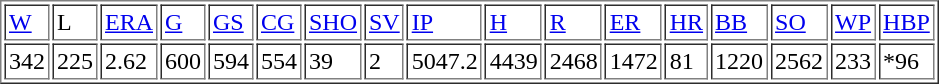<table border="1" cellpadding="2">
<tr>
<td><a href='#'>W</a></td>
<td>L</td>
<td><a href='#'>ERA</a></td>
<td><a href='#'>G</a></td>
<td><a href='#'>GS</a></td>
<td><a href='#'>CG</a></td>
<td><a href='#'>SHO</a></td>
<td><a href='#'>SV</a></td>
<td><a href='#'>IP</a></td>
<td><a href='#'>H</a></td>
<td><a href='#'>R</a></td>
<td><a href='#'>ER</a></td>
<td><a href='#'>HR</a></td>
<td><a href='#'>BB</a></td>
<td><a href='#'>SO</a></td>
<td><a href='#'>WP</a></td>
<td><a href='#'>HBP</a></td>
</tr>
<tr>
<td>342</td>
<td>225</td>
<td>2.62</td>
<td>600</td>
<td>594</td>
<td>554</td>
<td>39</td>
<td>2</td>
<td>5047.2</td>
<td>4439</td>
<td>2468</td>
<td>1472</td>
<td>81</td>
<td>1220</td>
<td>2562</td>
<td>233</td>
<td>*96</td>
</tr>
</table>
